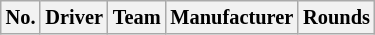<table class="wikitable" style="font-size: 85%">
<tr>
<th>No.</th>
<th>Driver</th>
<th>Team</th>
<th>Manufacturer</th>
<th>Rounds</th>
</tr>
</table>
